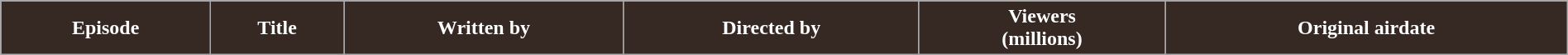<table class="wikitable plainrowheaders" style="width:100%;">
<tr style="color:#fff;">
<th style="background:#362822;">Episode</th>
<th style="background:#362822;">Title</th>
<th style="background:#362822;">Written by</th>
<th style="background:#362822;">Directed by</th>
<th style="background:#362822;">Viewers<br>(millions)</th>
<th style="background:#362822;">Original airdate<br>


</th>
</tr>
</table>
